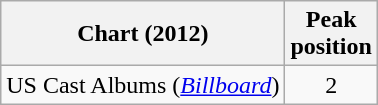<table class="wikitable">
<tr>
<th>Chart (2012)</th>
<th>Peak<br>position</th>
</tr>
<tr>
<td>US Cast Albums (<em><a href='#'>Billboard</a></em>)</td>
<td style="text-align:center;">2</td>
</tr>
</table>
